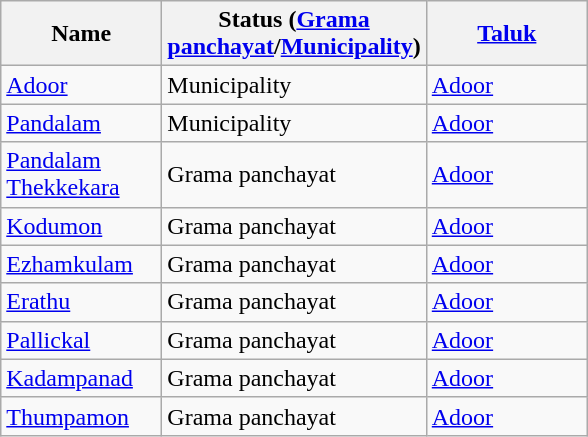<table class="wikitable sortable static-row-numbers static-row-header-hash">
<tr>
<th width="100px">Name</th>
<th width="130px">Status (<a href='#'>Grama panchayat</a>/<a href='#'>Municipality</a>)</th>
<th width="100px"><a href='#'>Taluk</a></th>
</tr>
<tr>
<td><a href='#'>Adoor</a></td>
<td>Municipality</td>
<td><a href='#'>Adoor</a></td>
</tr>
<tr>
<td><a href='#'>Pandalam</a></td>
<td>Municipality</td>
<td><a href='#'>Adoor</a></td>
</tr>
<tr>
<td><a href='#'>Pandalam Thekkekara</a></td>
<td>Grama panchayat</td>
<td><a href='#'>Adoor</a></td>
</tr>
<tr>
<td><a href='#'>Kodumon</a></td>
<td>Grama panchayat</td>
<td><a href='#'>Adoor</a></td>
</tr>
<tr>
<td><a href='#'>Ezhamkulam</a></td>
<td>Grama panchayat</td>
<td><a href='#'>Adoor</a></td>
</tr>
<tr>
<td><a href='#'>Erathu</a></td>
<td>Grama panchayat</td>
<td><a href='#'>Adoor</a></td>
</tr>
<tr>
<td><a href='#'>Pallickal</a></td>
<td>Grama panchayat</td>
<td><a href='#'>Adoor</a></td>
</tr>
<tr>
<td><a href='#'>Kadampanad</a></td>
<td>Grama panchayat</td>
<td><a href='#'>Adoor</a></td>
</tr>
<tr>
<td><a href='#'>Thumpamon</a></td>
<td>Grama panchayat</td>
<td><a href='#'>Adoor</a></td>
</tr>
</table>
